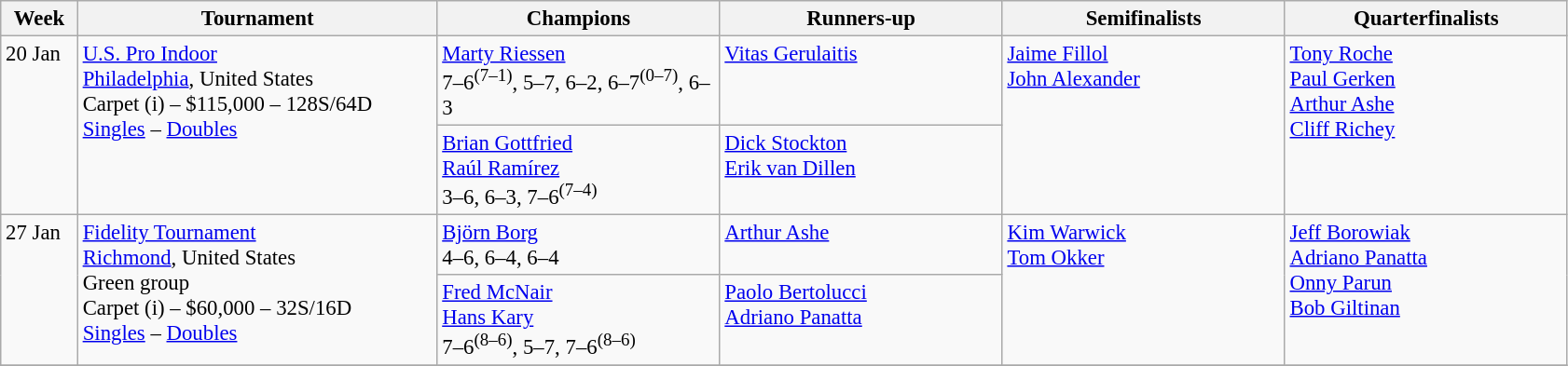<table class=wikitable style=font-size:95%>
<tr>
<th style="width:48px;">Week</th>
<th style="width:250px;">Tournament</th>
<th style="width:195px;">Champions</th>
<th style="width:195px;">Runners-up</th>
<th style="width:195px;">Semifinalists</th>
<th style="width:195px;">Quarterfinalists</th>
</tr>
<tr valign=top>
<td rowspan=2>20 Jan</td>
<td rowspan=2><a href='#'>U.S. Pro Indoor</a><br> <a href='#'>Philadelphia</a>, United States<br>Carpet (i) – $115,000 – 128S/64D <br> <a href='#'>Singles</a> – <a href='#'>Doubles</a></td>
<td> <a href='#'>Marty Riessen</a><br>7–6<sup>(7–1)</sup>, 5–7, 6–2, 6–7<sup>(0–7)</sup>, 6–3</td>
<td> <a href='#'>Vitas Gerulaitis</a></td>
<td rowspan=2> <a href='#'>Jaime Fillol</a><br> <a href='#'>John Alexander</a></td>
<td rowspan=2> <a href='#'>Tony Roche</a><br> <a href='#'>Paul Gerken</a><br> <a href='#'>Arthur Ashe</a><br> <a href='#'>Cliff Richey</a></td>
</tr>
<tr valign=top>
<td> <a href='#'>Brian Gottfried</a><br> <a href='#'>Raúl Ramírez</a><br>3–6, 6–3, 7–6<sup>(7–4)</sup></td>
<td> <a href='#'>Dick Stockton</a><br> <a href='#'>Erik van Dillen</a></td>
</tr>
<tr valign=top>
<td rowspan=2>27 Jan</td>
<td rowspan=2><a href='#'>Fidelity Tournament</a><br> <a href='#'>Richmond</a>, United States <br> Green group <br> Carpet (i) – $60,000 – 32S/16D <br> <a href='#'>Singles</a> – <a href='#'>Doubles</a></td>
<td> <a href='#'>Björn Borg</a><br>4–6, 6–4, 6–4</td>
<td> <a href='#'>Arthur Ashe</a></td>
<td rowspan=2> <a href='#'>Kim Warwick</a><br> <a href='#'>Tom Okker</a></td>
<td rowspan=2> <a href='#'>Jeff Borowiak</a><br> <a href='#'>Adriano Panatta</a><br> <a href='#'>Onny Parun</a><br> <a href='#'>Bob Giltinan</a></td>
</tr>
<tr valign=top>
<td> <a href='#'>Fred McNair</a><br> <a href='#'>Hans Kary</a><br>7–6<sup>(8–6)</sup>, 5–7, 7–6<sup>(8–6)</sup></td>
<td> <a href='#'>Paolo Bertolucci</a><br> <a href='#'>Adriano Panatta</a></td>
</tr>
<tr valign=top>
</tr>
</table>
